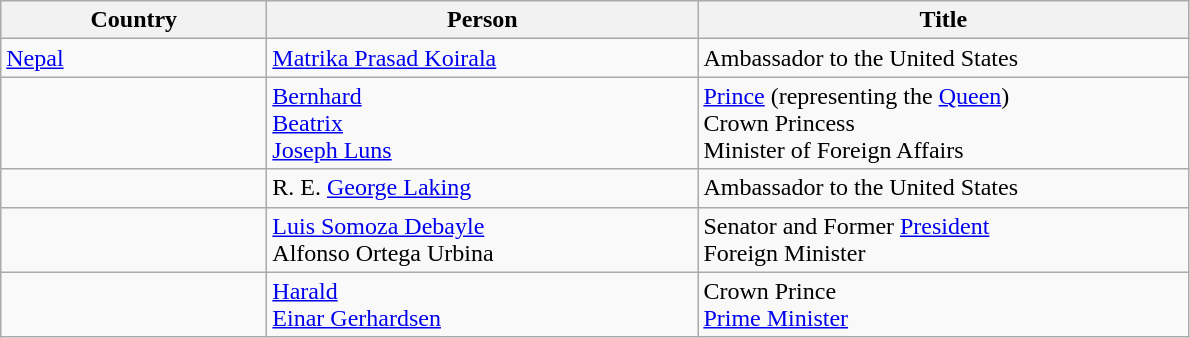<table class="wikitable">
<tr style="vertical-align: top;">
<th width="170">Country</th>
<th width="280">Person</th>
<th width="320">Title</th>
</tr>
<tr style="vertical-align: top;">
<td> <a href='#'>Nepal</a></td>
<td><a href='#'>Matrika Prasad Koirala</a></td>
<td>Ambassador to the United States</td>
</tr>
<tr style="vertical-align: top;">
<td></td>
<td><a href='#'>Bernhard</a><br><a href='#'>Beatrix</a><br><a href='#'>Joseph Luns</a></td>
<td><a href='#'>Prince</a> (representing the <a href='#'>Queen</a>)<br>Crown Princess<br>Minister of Foreign Affairs</td>
</tr>
<tr style="vertical-align: top;">
<td></td>
<td>R. E. <a href='#'>George Laking</a></td>
<td>Ambassador to the United States</td>
</tr>
<tr style="vertical-align: top;">
<td></td>
<td><a href='#'>Luis Somoza Debayle</a><br>Alfonso Ortega Urbina</td>
<td>Senator and Former <a href='#'>President</a><br>Foreign Minister</td>
</tr>
<tr style="vertical-align: top;">
<td></td>
<td><a href='#'>Harald</a><br><a href='#'>Einar Gerhardsen</a></td>
<td>Crown Prince<br><a href='#'>Prime Minister</a></td>
</tr>
</table>
